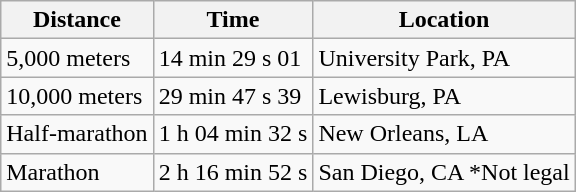<table class="wikitable">
<tr>
<th>Distance</th>
<th>Time</th>
<th>Location</th>
</tr>
<tr>
<td>5,000 meters</td>
<td>14 min 29 s 01</td>
<td>University Park, PA</td>
</tr>
<tr>
<td>10,000 meters</td>
<td>29 min 47 s 39</td>
<td>Lewisburg, PA</td>
</tr>
<tr>
<td>Half-marathon</td>
<td>1 h 04 min 32 s</td>
<td>New Orleans, LA</td>
</tr>
<tr>
<td>Marathon</td>
<td>2 h 16 min 52 s</td>
<td>San Diego, CA *Not legal</td>
</tr>
</table>
